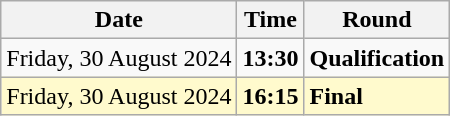<table class="wikitable">
<tr>
<th>Date</th>
<th>Time</th>
<th>Round</th>
</tr>
<tr>
<td>Friday, 30 August 2024</td>
<td><strong>13:30</strong></td>
<td><strong>Qualification</strong></td>
</tr>
<tr style=background:lemonchiffon>
<td>Friday, 30 August 2024</td>
<td><strong>16:15</strong></td>
<td><strong>Final</strong></td>
</tr>
</table>
